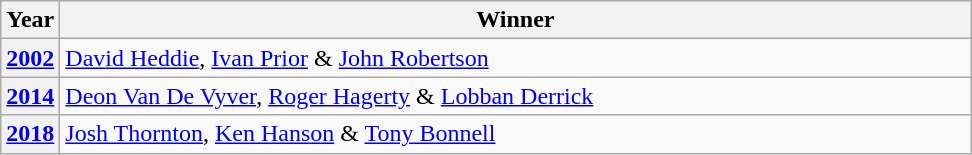<table class="wikitable">
<tr>
<th>Year</th>
<th Width=600>Winner</th>
</tr>
<tr>
<th><a href='#'>2002</a></th>
<td> <a href='#'>David Heddie</a>, <a href='#'>Ivan Prior</a> & <a href='#'>John Robertson</a></td>
</tr>
<tr>
<th><a href='#'>2014</a></th>
<td> <a href='#'>Deon Van De Vyver</a>, <a href='#'>Roger Hagerty</a> & <a href='#'>Lobban Derrick</a></td>
</tr>
<tr>
<th><a href='#'>2018</a></th>
<td> <a href='#'>Josh Thornton</a>, <a href='#'>Ken Hanson</a> & <a href='#'>Tony Bonnell</a></td>
</tr>
</table>
